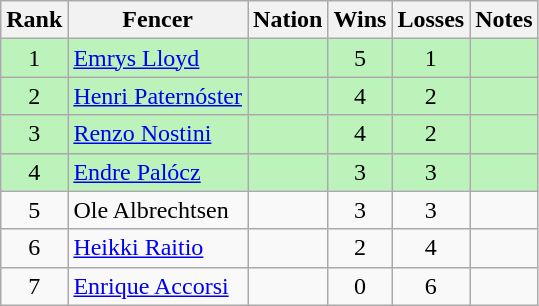<table class="wikitable sortable" style="text-align: center;">
<tr>
<th>Rank</th>
<th>Fencer</th>
<th>Nation</th>
<th>Wins</th>
<th>Losses</th>
<th>Notes</th>
</tr>
<tr style="background:#bbf3bb;">
<td>1</td>
<td align=left><a href='#'>Emrys Lloyd</a></td>
<td align=left></td>
<td>5</td>
<td>1</td>
<td></td>
</tr>
<tr style="background:#bbf3bb;">
<td>2</td>
<td align=left><a href='#'>Henri Paternóster</a></td>
<td align=left></td>
<td>4</td>
<td>2</td>
<td></td>
</tr>
<tr style="background:#bbf3bb;">
<td>3</td>
<td align=left><a href='#'>Renzo Nostini</a></td>
<td align=left></td>
<td>4</td>
<td>2</td>
<td></td>
</tr>
<tr style="background:#bbf3bb;">
<td>4</td>
<td align=left><a href='#'>Endre Palócz</a></td>
<td align=left></td>
<td>3</td>
<td>3</td>
<td></td>
</tr>
<tr>
<td>5</td>
<td align=left>Ole Albrechtsen</td>
<td align=left></td>
<td>3</td>
<td>3</td>
<td></td>
</tr>
<tr>
<td>6</td>
<td align=left><a href='#'>Heikki Raitio</a></td>
<td align=left></td>
<td>2</td>
<td>4</td>
<td></td>
</tr>
<tr>
<td>7</td>
<td align=left><a href='#'>Enrique Accorsi</a></td>
<td align=left></td>
<td>0</td>
<td>6</td>
<td></td>
</tr>
</table>
